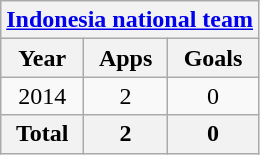<table class="wikitable" style="text-align:center">
<tr>
<th colspan=3><a href='#'>Indonesia national team</a></th>
</tr>
<tr>
<th>Year</th>
<th>Apps</th>
<th>Goals</th>
</tr>
<tr>
<td>2014</td>
<td>2</td>
<td>0</td>
</tr>
<tr>
<th>Total</th>
<th>2</th>
<th>0</th>
</tr>
</table>
